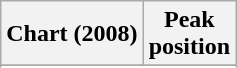<table class="wikitable sortable plainrowheaders">
<tr>
<th>Chart (2008)</th>
<th>Peak<br>position</th>
</tr>
<tr>
</tr>
<tr>
</tr>
<tr>
</tr>
<tr>
</tr>
<tr>
</tr>
</table>
